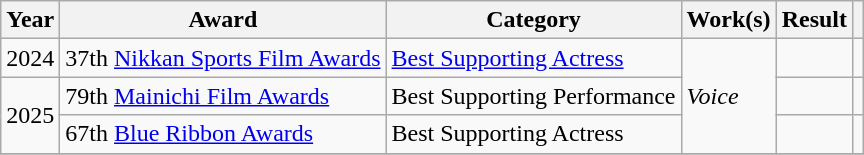<table class="wikitable">
<tr>
<th>Year</th>
<th>Award</th>
<th>Category</th>
<th>Work(s)</th>
<th>Result</th>
<th></th>
</tr>
<tr>
<td>2024</td>
<td>37th <a href='#'>Nikkan Sports Film Awards</a></td>
<td><a href='#'>Best Supporting Actress</a></td>
<td rowspan=3><em>Voice</em></td>
<td></td>
<td></td>
</tr>
<tr>
<td rowspan=2>2025</td>
<td>79th <a href='#'>Mainichi Film Awards</a></td>
<td>Best Supporting Performance</td>
<td></td>
<td></td>
</tr>
<tr>
<td>67th <a href='#'>Blue Ribbon Awards</a></td>
<td>Best Supporting Actress</td>
<td></td>
<td></td>
</tr>
<tr>
</tr>
</table>
